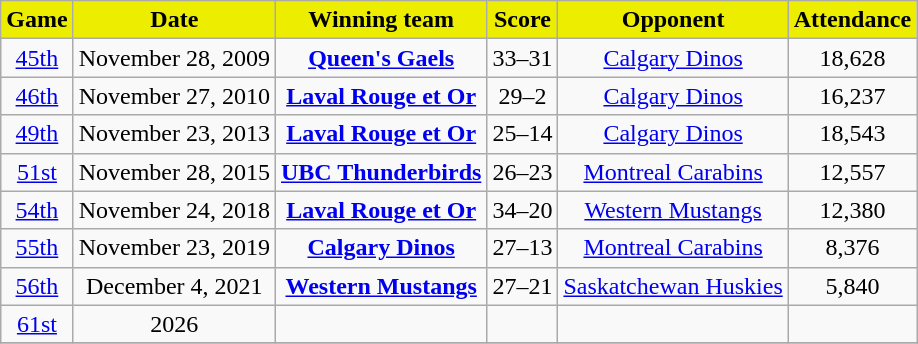<table class="wikitable" style="text-align:center">
<tr>
<th style="background:#EDED00;color:black;">Game</th>
<th style="background:#EDED00;color:black;">Date</th>
<th style="background:#EDED00;color:black;">Winning team</th>
<th style="background:#EDED00;color:black;">Score</th>
<th style="background:#EDED00;color:black;">Opponent</th>
<th style="background:#EDED00;color:black;">Attendance</th>
</tr>
<tr>
<td><a href='#'>45th</a></td>
<td>November 28, 2009</td>
<td><strong><a href='#'>Queen's Gaels</a></strong></td>
<td>33–31</td>
<td><a href='#'>Calgary Dinos</a></td>
<td>18,628</td>
</tr>
<tr>
<td><a href='#'>46th</a></td>
<td>November 27, 2010</td>
<td><strong><a href='#'>Laval Rouge et Or</a></strong></td>
<td>29–2</td>
<td><a href='#'>Calgary Dinos</a></td>
<td>16,237</td>
</tr>
<tr>
<td><a href='#'>49th</a></td>
<td>November 23, 2013</td>
<td><strong><a href='#'>Laval Rouge et Or</a></strong></td>
<td>25–14</td>
<td><a href='#'>Calgary Dinos</a></td>
<td>18,543</td>
</tr>
<tr>
<td><a href='#'>51st</a></td>
<td>November 28, 2015</td>
<td><strong><a href='#'>UBC Thunderbirds</a></strong></td>
<td>26–23</td>
<td><a href='#'>Montreal Carabins</a></td>
<td>12,557</td>
</tr>
<tr>
<td><a href='#'>54th</a></td>
<td>November 24, 2018</td>
<td><strong><a href='#'>Laval Rouge et Or</a></strong></td>
<td>34–20</td>
<td><a href='#'>Western Mustangs</a></td>
<td>12,380</td>
</tr>
<tr>
<td><a href='#'>55th</a></td>
<td>November 23, 2019</td>
<td><strong><a href='#'>Calgary Dinos</a></strong></td>
<td>27–13</td>
<td><a href='#'>Montreal Carabins</a></td>
<td>8,376</td>
</tr>
<tr>
<td><a href='#'>56th</a></td>
<td>December 4, 2021</td>
<td><strong><a href='#'>Western Mustangs</a></strong></td>
<td>27–21</td>
<td><a href='#'>Saskatchewan Huskies</a></td>
<td>5,840</td>
</tr>
<tr>
<td><a href='#'>61st</a></td>
<td>2026</td>
<td></td>
<td></td>
<td></td>
<td></td>
</tr>
<tr>
</tr>
</table>
